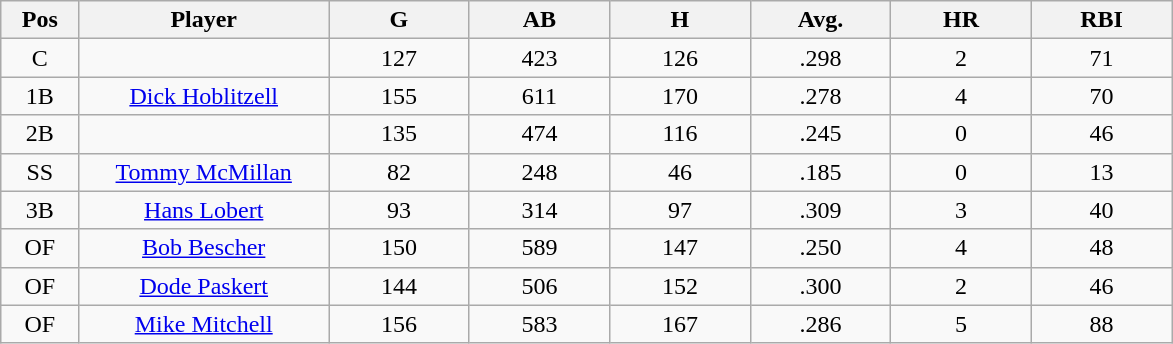<table class="wikitable sortable">
<tr>
<th bgcolor="#DDDDFF" width="5%">Pos</th>
<th bgcolor="#DDDDFF" width="16%">Player</th>
<th bgcolor="#DDDDFF" width="9%">G</th>
<th bgcolor="#DDDDFF" width="9%">AB</th>
<th bgcolor="#DDDDFF" width="9%">H</th>
<th bgcolor="#DDDDFF" width="9%">Avg.</th>
<th bgcolor="#DDDDFF" width="9%">HR</th>
<th bgcolor="#DDDDFF" width="9%">RBI</th>
</tr>
<tr align="center">
<td>C</td>
<td></td>
<td>127</td>
<td>423</td>
<td>126</td>
<td>.298</td>
<td>2</td>
<td>71</td>
</tr>
<tr align="center">
<td>1B</td>
<td><a href='#'>Dick Hoblitzell</a></td>
<td>155</td>
<td>611</td>
<td>170</td>
<td>.278</td>
<td>4</td>
<td>70</td>
</tr>
<tr align=center>
<td>2B</td>
<td></td>
<td>135</td>
<td>474</td>
<td>116</td>
<td>.245</td>
<td>0</td>
<td>46</td>
</tr>
<tr align="center">
<td>SS</td>
<td><a href='#'>Tommy McMillan</a></td>
<td>82</td>
<td>248</td>
<td>46</td>
<td>.185</td>
<td>0</td>
<td>13</td>
</tr>
<tr align=center>
<td>3B</td>
<td><a href='#'>Hans Lobert</a></td>
<td>93</td>
<td>314</td>
<td>97</td>
<td>.309</td>
<td>3</td>
<td>40</td>
</tr>
<tr align=center>
<td>OF</td>
<td><a href='#'>Bob Bescher</a></td>
<td>150</td>
<td>589</td>
<td>147</td>
<td>.250</td>
<td>4</td>
<td>48</td>
</tr>
<tr align=center>
<td>OF</td>
<td><a href='#'>Dode Paskert</a></td>
<td>144</td>
<td>506</td>
<td>152</td>
<td>.300</td>
<td>2</td>
<td>46</td>
</tr>
<tr align=center>
<td>OF</td>
<td><a href='#'>Mike Mitchell</a></td>
<td>156</td>
<td>583</td>
<td>167</td>
<td>.286</td>
<td>5</td>
<td>88</td>
</tr>
</table>
